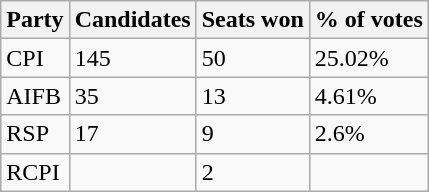<table class="wikitable">
<tr>
<th>Party</th>
<th>Candidates</th>
<th>Seats won</th>
<th>% of votes</th>
</tr>
<tr>
<td>CPI</td>
<td>145</td>
<td>50</td>
<td>25.02%</td>
</tr>
<tr>
<td>AIFB</td>
<td>35</td>
<td>13</td>
<td>4.61%</td>
</tr>
<tr>
<td>RSP</td>
<td>17</td>
<td>9</td>
<td>2.6%</td>
</tr>
<tr>
<td>RCPI</td>
<td></td>
<td>2</td>
<td></td>
</tr>
</table>
